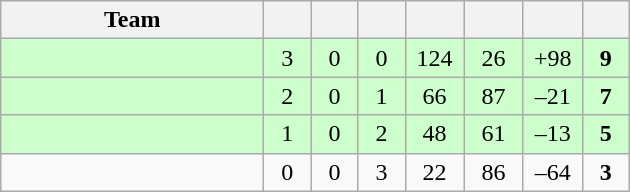<table class="wikitable" style="text-align:center;">
<tr>
<th style="width:10.5em;">Team</th>
<th style="width:1.5em;"></th>
<th style="width:1.5em;"></th>
<th style="width:1.5em;"></th>
<th style="width:2.0em;"></th>
<th style="width:2.0em;"></th>
<th style="width:2.0em;"></th>
<th style="width:1.5em;"></th>
</tr>
<tr bgcolor=#cfc>
<td align="left"></td>
<td>3</td>
<td>0</td>
<td>0</td>
<td>124</td>
<td>26</td>
<td>+98</td>
<td><strong>9</strong></td>
</tr>
<tr bgcolor=#cfc>
<td align="left"></td>
<td>2</td>
<td>0</td>
<td>1</td>
<td>66</td>
<td>87</td>
<td>–21</td>
<td><strong>7</strong></td>
</tr>
<tr bgcolor=#cfc>
<td align="left"></td>
<td>1</td>
<td>0</td>
<td>2</td>
<td>48</td>
<td>61</td>
<td>–13</td>
<td><strong>5</strong></td>
</tr>
<tr>
<td align="left"></td>
<td>0</td>
<td>0</td>
<td>3</td>
<td>22</td>
<td>86</td>
<td>–64</td>
<td><strong>3</strong></td>
</tr>
</table>
